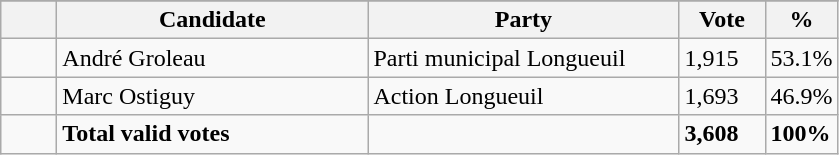<table class="wikitable">
<tr>
</tr>
<tr>
<th bgcolor="#DDDDFF" width="30px"></th>
<th bgcolor="#DDDDFF" width="200px">Candidate</th>
<th bgcolor="#DDDDFF" width="200px">Party</th>
<th bgcolor="#DDDDFF" width="50px">Vote</th>
<th bgcolor="#DDDDFF" width="30px">%</th>
</tr>
<tr>
<td> </td>
<td>André Groleau</td>
<td>Parti municipal Longueuil</td>
<td>1,915</td>
<td>53.1%</td>
</tr>
<tr>
<td> </td>
<td>Marc Ostiguy</td>
<td>Action Longueuil</td>
<td>1,693</td>
<td>46.9%</td>
</tr>
<tr>
<td> </td>
<td><strong>Total valid votes</strong></td>
<td></td>
<td><strong>3,608</strong></td>
<td><strong>100%</strong></td>
</tr>
</table>
